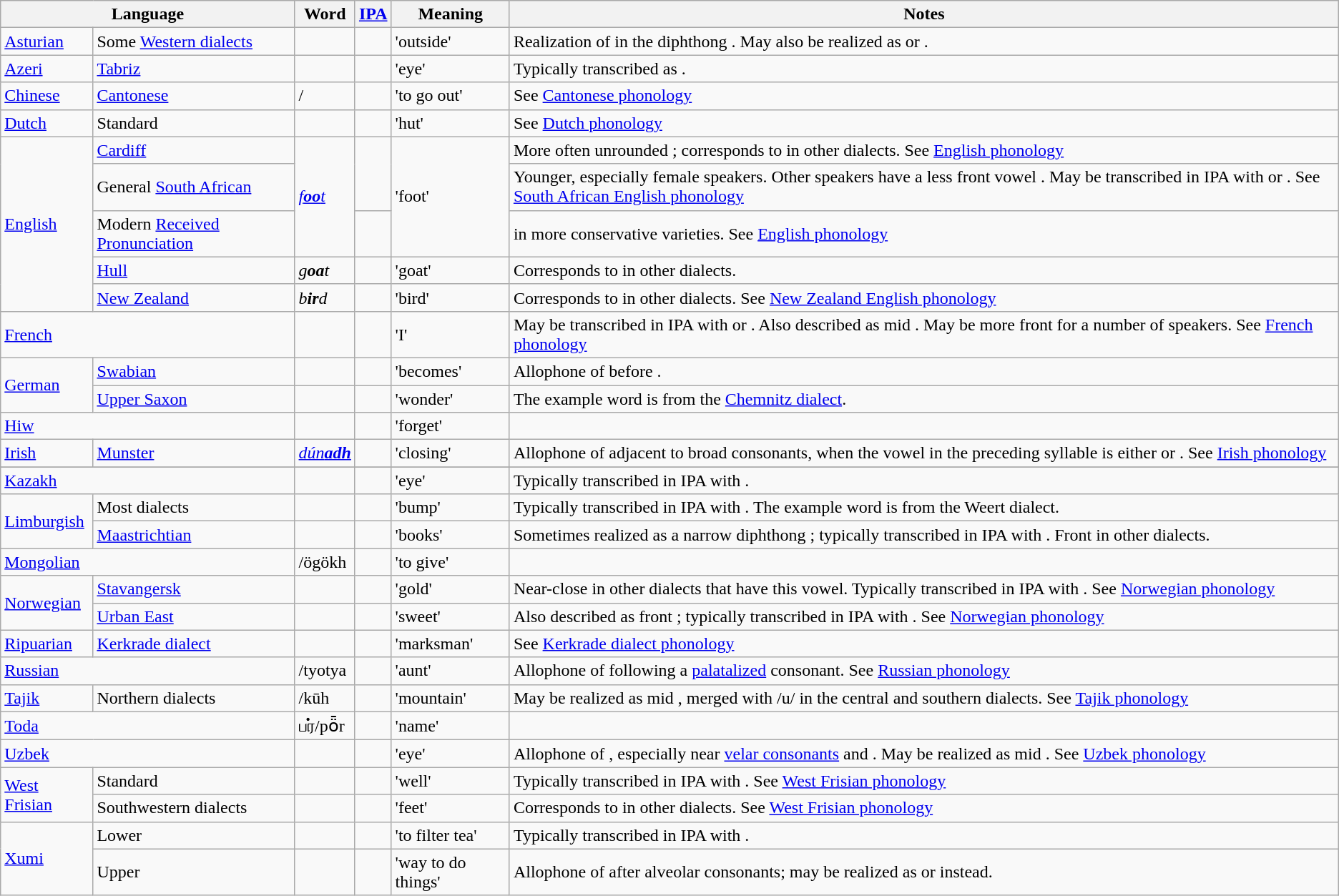<table class="wikitable" style="clear: both;">
<tr>
<th colspan="2">Language</th>
<th>Word</th>
<th><a href='#'>IPA</a></th>
<th>Meaning</th>
<th>Notes</th>
</tr>
<tr>
<td><a href='#'>Asturian</a></td>
<td>Some <a href='#'>Western dialects</a></td>
<td></td>
<td></td>
<td>'outside'</td>
<td>Realization of  in the diphthong . May also be realized as  or .</td>
</tr>
<tr>
<td><a href='#'>Azeri</a></td>
<td><a href='#'>Tabriz</a></td>
<td> </td>
<td></td>
<td>'eye'</td>
<td>Typically transcribed as .</td>
</tr>
<tr>
<td><a href='#'>Chinese</a></td>
<td><a href='#'>Cantonese</a></td>
<td>/</td>
<td></td>
<td>'to go out'</td>
<td>See <a href='#'>Cantonese phonology</a></td>
</tr>
<tr>
<td><a href='#'>Dutch</a></td>
<td>Standard</td>
<td></td>
<td></td>
<td>'hut'</td>
<td>See <a href='#'>Dutch phonology</a></td>
</tr>
<tr>
<td rowspan="5"><a href='#'>English</a></td>
<td><a href='#'>Cardiff</a></td>
<td rowspan="3"><em><a href='#'>f<strong>oo</strong>t</a></em></td>
<td rowspan="2"></td>
<td rowspan="3">'foot'</td>
<td>More often unrounded ; corresponds to  in other dialects. See <a href='#'>English phonology</a></td>
</tr>
<tr>
<td>General <a href='#'>South African</a></td>
<td>Younger, especially female speakers. Other speakers have a less front vowel . May be transcribed in IPA with  or . See <a href='#'>South African English phonology</a></td>
</tr>
<tr>
<td>Modern <a href='#'>Received Pronunciation</a></td>
<td></td>
<td> in more conservative varieties. See <a href='#'>English phonology</a></td>
</tr>
<tr>
<td><a href='#'>Hull</a></td>
<td><em>g<strong>oa</strong>t</em></td>
<td></td>
<td>'goat'</td>
<td>Corresponds to  in other dialects.</td>
</tr>
<tr>
<td><a href='#'>New Zealand</a></td>
<td><em>b<strong>ir</strong>d</em></td>
<td></td>
<td>'bird'</td>
<td>Corresponds to  in other dialects. See <a href='#'>New Zealand English phonology</a></td>
</tr>
<tr>
<td colspan="2"><a href='#'>French</a></td>
<td></td>
<td></td>
<td>'I'</td>
<td>May be transcribed in IPA with  or . Also described as mid . May be more front for a number of speakers. See <a href='#'>French phonology</a></td>
</tr>
<tr>
<td rowspan="2"><a href='#'>German</a></td>
<td><a href='#'>Swabian</a></td>
<td></td>
<td></td>
<td>'becomes'</td>
<td>Allophone of  before .</td>
</tr>
<tr>
<td><a href='#'>Upper Saxon</a></td>
<td></td>
<td></td>
<td>'wonder'</td>
<td>The example word is from the <a href='#'>Chemnitz dialect</a>.</td>
</tr>
<tr>
<td colspan="2"><a href='#'>Hiw</a></td>
<td></td>
<td></td>
<td>'forget'</td>
<td></td>
</tr>
<tr>
<td><a href='#'>Irish</a></td>
<td><a href='#'>Munster</a></td>
<td><a href='#'><em>dún<strong>adh<strong><em></a></td>
<td></td>
<td>'closing'</td>
<td>Allophone of  adjacent to broad consonants, when the vowel in the preceding syllable is either  or . See <a href='#'>Irish phonology</a></td>
</tr>
<tr>
</tr>
<tr>
<td colspan="2"><a href='#'>Kazakh</a></td>
<td></td>
<td></td>
<td>'eye'</td>
<td>Typically transcribed in IPA with .</td>
</tr>
<tr>
<td rowspan="2"><a href='#'>Limburgish</a></td>
<td>Most dialects</td>
<td></td>
<td></td>
<td>'bump'</td>
<td>Typically transcribed in IPA with . The example word is from the Weert dialect.</td>
</tr>
<tr>
<td><a href='#'>Maastrichtian</a></td>
<td></td>
<td></td>
<td>'books'</td>
<td>Sometimes realized as a narrow diphthong ; typically transcribed in IPA with . Front  in other dialects.</td>
</tr>
<tr>
<td colspan="2"><a href='#'>Mongolian</a></td>
<td>/ögökh</td>
<td></td>
<td>'to give'</td>
<td></td>
</tr>
<tr>
<td rowspan="2"><a href='#'>Norwegian</a></td>
<td><a href='#'>Stavangersk</a></td>
<td></td>
<td></td>
<td>'gold'</td>
<td>Near-close  in other dialects that have this vowel. Typically transcribed in IPA with . See <a href='#'>Norwegian phonology</a></td>
</tr>
<tr>
<td><a href='#'>Urban East</a></td>
<td></td>
<td></td>
<td>'sweet'</td>
<td>Also described as front ; typically transcribed in IPA with . See <a href='#'>Norwegian phonology</a></td>
</tr>
<tr>
<td><a href='#'>Ripuarian</a></td>
<td><a href='#'>Kerkrade dialect</a></td>
<td></td>
<td></td>
<td>'marksman'</td>
<td>See <a href='#'>Kerkrade dialect phonology</a></td>
</tr>
<tr>
<td colspan="2"><a href='#'>Russian</a></td>
<td>/tyotya</td>
<td></td>
<td>'aunt'</td>
<td>Allophone of  following a <a href='#'>palatalized</a> consonant. See <a href='#'>Russian phonology</a></td>
</tr>
<tr>
<td><a href='#'>Tajik</a></td>
<td>Northern dialects</td>
<td>/kūh</td>
<td></td>
<td>'mountain'</td>
<td>May be realized as mid , merged with /u/ in the central and southern dialects. See <a href='#'>Tajik phonology</a></td>
</tr>
<tr>
<td colspan="2"><a href='#'>Toda</a></td>
<td>பர்/pȫr</td>
<td></td>
<td>'name'</td>
<td></td>
</tr>
<tr>
<td colspan="2"><a href='#'>Uzbek</a></td>
<td></td>
<td></td>
<td>'eye'</td>
<td>Allophone of , especially near <a href='#'>velar consonants</a>  and . May be realized as mid . See <a href='#'>Uzbek phonology</a></td>
</tr>
<tr>
<td rowspan="2"><a href='#'>West Frisian</a></td>
<td>Standard</td>
<td></td>
<td></td>
<td>'well'</td>
<td>Typically transcribed in IPA with . See <a href='#'>West Frisian phonology</a></td>
</tr>
<tr>
<td>Southwestern dialects</td>
<td></td>
<td></td>
<td>'feet'</td>
<td>Corresponds to  in other dialects. See <a href='#'>West Frisian phonology</a></td>
</tr>
<tr>
<td rowspan="2"><a href='#'>Xumi</a></td>
<td>Lower</td>
<td></td>
<td></td>
<td>'to filter tea'</td>
<td>Typically transcribed in IPA with .</td>
</tr>
<tr>
<td>Upper</td>
<td></td>
<td></td>
<td>'way to do things'</td>
<td>Allophone of  after alveolar consonants; may be realized as  or  instead.</td>
</tr>
</table>
